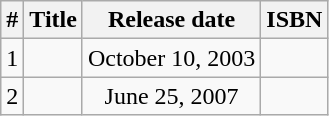<table class="wikitable" style="text-align:center">
<tr>
<th>#</th>
<th>Title</th>
<th>Release date</th>
<th>ISBN</th>
</tr>
<tr>
<td>1</td>
<td></td>
<td>October 10, 2003</td>
<td></td>
</tr>
<tr>
<td>2</td>
<td></td>
<td>June 25, 2007</td>
<td></td>
</tr>
</table>
